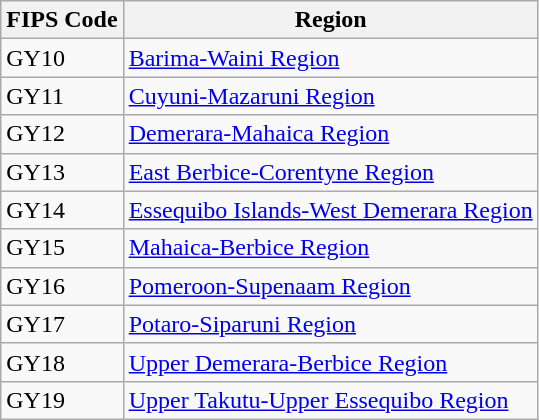<table class="wikitable">
<tr>
<th>FIPS Code</th>
<th>Region</th>
</tr>
<tr>
<td>GY10</td>
<td><a href='#'>Barima-Waini Region</a></td>
</tr>
<tr>
<td>GY11</td>
<td><a href='#'>Cuyuni-Mazaruni Region</a></td>
</tr>
<tr>
<td>GY12</td>
<td><a href='#'>Demerara-Mahaica Region</a></td>
</tr>
<tr>
<td>GY13</td>
<td><a href='#'>East Berbice-Corentyne Region</a></td>
</tr>
<tr>
<td>GY14</td>
<td><a href='#'>Essequibo Islands-West Demerara Region</a></td>
</tr>
<tr>
<td>GY15</td>
<td><a href='#'>Mahaica-Berbice Region</a></td>
</tr>
<tr>
<td>GY16</td>
<td><a href='#'>Pomeroon-Supenaam Region</a></td>
</tr>
<tr>
<td>GY17</td>
<td><a href='#'>Potaro-Siparuni Region</a></td>
</tr>
<tr>
<td>GY18</td>
<td><a href='#'>Upper Demerara-Berbice Region</a></td>
</tr>
<tr>
<td>GY19</td>
<td><a href='#'>Upper Takutu-Upper Essequibo Region</a></td>
</tr>
</table>
